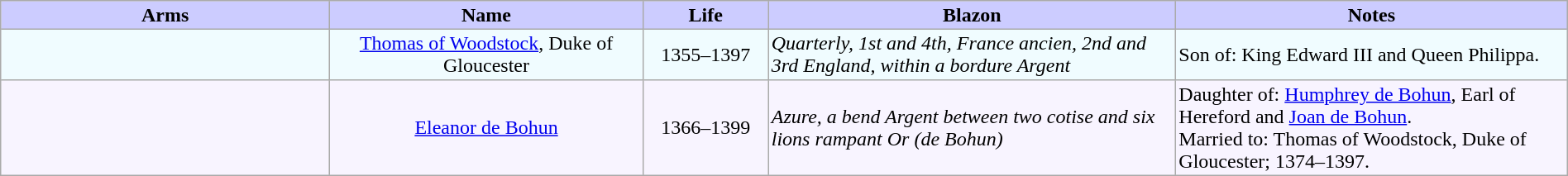<table width="100%" border="1" cellpadding="2" cellspacing="0" style="margin: 0.5em 0.3em 0.5em 0; background: #f9f9f9; border: 1px #aaa solid; border-collapse: collapse;">
<tr>
<th width="21%" bgcolor = "#ccccff">Arms</th>
<th width="20%" bgcolor = "#ccccff">Name</th>
<th width="8%" bgcolor = "#ccccff">Life</th>
<th width="26%" bgcolor = "#ccccff">Blazon</th>
<th width="26%" bgcolor = "#ccccff">Notes</th>
</tr>
<tr bgcolor=f0fcff>
<td align="center"></td>
<td align="center"><a href='#'>Thomas of Woodstock</a>, Duke of Gloucester</td>
<td align="center">1355–1397</td>
<td><em>Quarterly, 1st and 4th, France ancien, 2nd and 3rd England, within a bordure Argent</em></td>
<td>Son of: King Edward III and Queen Philippa.</td>
</tr>
<tr bgcolor=f8f4ff>
<td align="center"></td>
<td align="center"><a href='#'>Eleanor de Bohun</a></td>
<td align="center">1366–1399</td>
<td><em>Azure, a bend Argent between two cotise and six lions rampant Or (de Bohun)</em></td>
<td>Daughter of: <a href='#'>Humphrey de Bohun</a>, Earl of Hereford and <a href='#'>Joan de Bohun</a>.<br>Married to: Thomas of Woodstock, Duke of Gloucester; 1374–1397.</td>
</tr>
</table>
